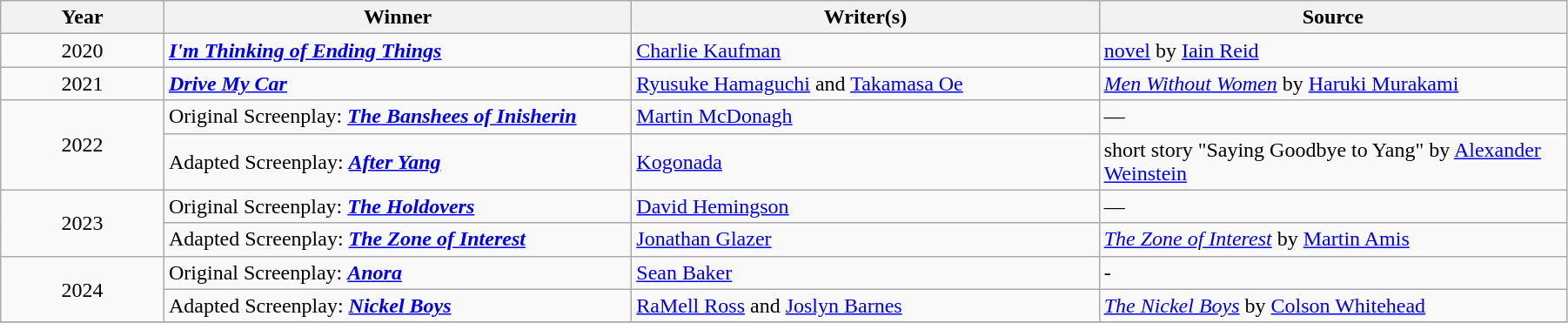<table class="wikitable" width="95%" cellpadding="5">
<tr>
<th width="100"><strong>Year</strong></th>
<th width="300"><strong>Winner</strong></th>
<th width="300"><strong>Writer(s)</strong></th>
<th width="300"><strong>Source</strong></th>
</tr>
<tr>
<td style="text-align:center;">2020</td>
<td><strong><em><a href='#'>I'm Thinking of Ending Things</a></em></strong></td>
<td><a href='#'>Charlie Kaufman</a></td>
<td><a href='#'>novel</a> by <a href='#'>Iain Reid</a></td>
</tr>
<tr>
<td style="text-align:center;">2021</td>
<td><strong><em><a href='#'>Drive My Car</a></em></strong></td>
<td><a href='#'>Ryusuke Hamaguchi</a> and <a href='#'>Takamasa Oe</a></td>
<td><em><a href='#'>Men Without Women</a></em> by <a href='#'>Haruki Murakami</a></td>
</tr>
<tr>
<td style="text-align:center;" rowspan=2>2022</td>
<td>Original Screenplay: <strong><em><a href='#'>The Banshees of Inisherin</a></em></strong></td>
<td><a href='#'>Martin McDonagh</a></td>
<td>—</td>
</tr>
<tr>
<td>Adapted Screenplay: <strong><em><a href='#'>After Yang</a></em></strong></td>
<td><a href='#'>Kogonada</a></td>
<td>short story "Saying Goodbye to Yang" by <a href='#'>Alexander Weinstein</a></td>
</tr>
<tr>
<td style="text-align:center;" rowspan=2>2023</td>
<td>Original Screenplay: <strong><em><a href='#'>The Holdovers</a></em></strong></td>
<td><a href='#'>David Hemingson</a></td>
<td>—</td>
</tr>
<tr>
<td>Adapted Screenplay: <strong><em><a href='#'>The Zone of Interest</a></em></strong></td>
<td><a href='#'>Jonathan Glazer</a></td>
<td><em><a href='#'>The Zone of Interest</a></em> by <a href='#'>Martin Amis</a></td>
</tr>
<tr>
<td style="text-align:center;" rowspan=2>2024</td>
<td>Original Screenplay: <strong><em><a href='#'>Anora</a></em></strong></td>
<td><a href='#'>Sean Baker</a></td>
<td>-</td>
</tr>
<tr>
<td>Adapted Screenplay: <strong><em><a href='#'>Nickel Boys</a></em></strong></td>
<td><a href='#'>RaMell Ross</a> and <a href='#'>Joslyn Barnes</a></td>
<td><em><a href='#'>The Nickel Boys</a></em> by <a href='#'>Colson Whitehead</a></td>
</tr>
<tr>
</tr>
</table>
